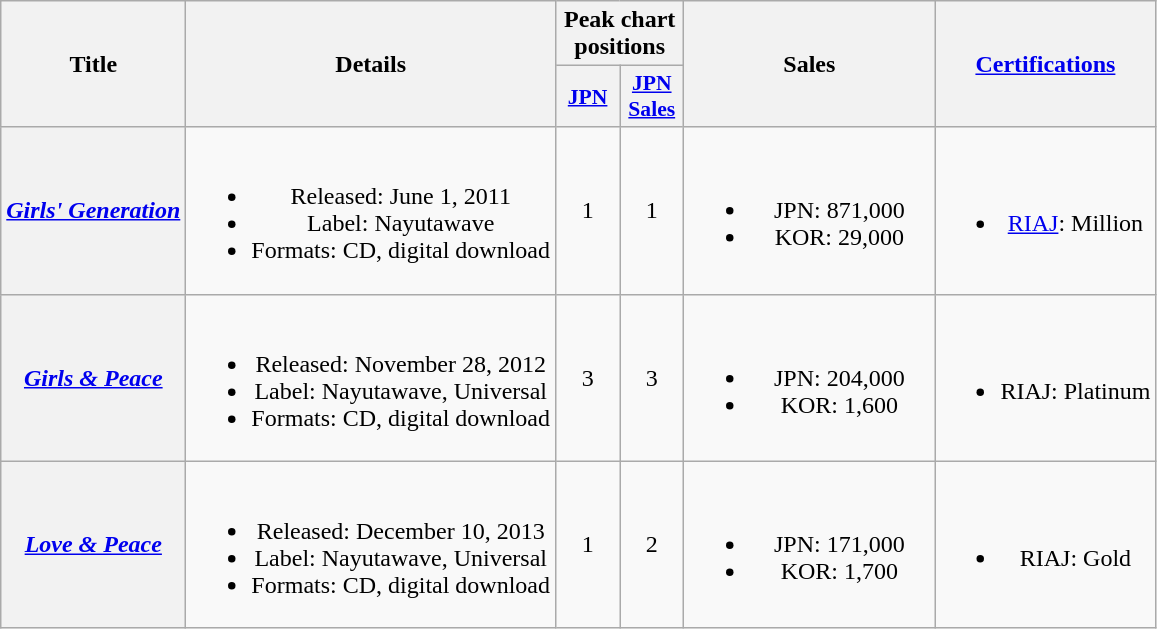<table class="wikitable plainrowheaders" style="text-align:center;">
<tr>
<th scope="col" rowspan="2">Title</th>
<th scope="col" rowspan="2">Details</th>
<th colspan="2">Peak chart positions</th>
<th scope="col" rowspan="2" scope="col" style="width:10em;">Sales</th>
<th scope="col" rowspan="2"><a href='#'>Certifications</a></th>
</tr>
<tr>
<th scope="col" style="width:2.5em;font-size:90%;"><a href='#'>JPN</a><br></th>
<th scope="col" style="width:2.5em;font-size:90%;"><a href='#'>JPN Sales</a><br></th>
</tr>
<tr>
<th scope="row"><em><a href='#'>Girls' Generation</a></em></th>
<td><br><ul><li>Released: June 1, 2011</li><li>Label: Nayutawave</li><li>Formats: CD, digital download</li></ul></td>
<td>1</td>
<td>1</td>
<td><br><ul><li>JPN: 871,000</li><li>KOR: 29,000</li></ul></td>
<td><br><ul><li><a href='#'>RIAJ</a>: Million</li></ul></td>
</tr>
<tr>
<th scope="row"><em><a href='#'>Girls & Peace</a></em></th>
<td><br><ul><li>Released: November 28, 2012</li><li>Label: Nayutawave, Universal</li><li>Formats: CD, digital download</li></ul></td>
<td>3</td>
<td>3</td>
<td><br><ul><li>JPN: 204,000</li><li>KOR: 1,600</li></ul></td>
<td><br><ul><li>RIAJ: Platinum</li></ul></td>
</tr>
<tr>
<th scope="row"><em><a href='#'>Love & Peace</a></em></th>
<td><br><ul><li>Released: December 10, 2013</li><li>Label: Nayutawave, Universal</li><li>Formats: CD, digital download</li></ul></td>
<td>1</td>
<td>2</td>
<td><br><ul><li>JPN: 171,000</li><li>KOR: 1,700</li></ul></td>
<td><br><ul><li>RIAJ: Gold</li></ul></td>
</tr>
</table>
